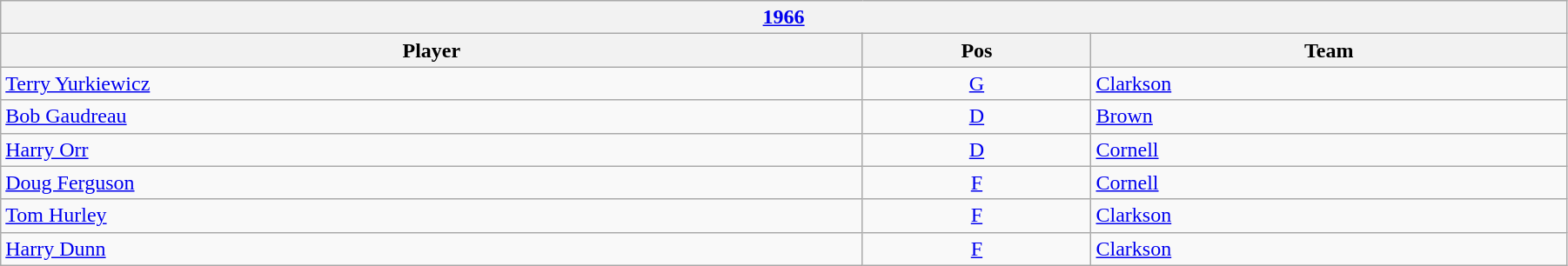<table class="wikitable" width=95%>
<tr>
<th colspan=3><a href='#'>1966</a></th>
</tr>
<tr>
<th>Player</th>
<th>Pos</th>
<th>Team</th>
</tr>
<tr>
<td><a href='#'>Terry Yurkiewicz</a></td>
<td align=center><a href='#'>G</a></td>
<td><a href='#'>Clarkson</a></td>
</tr>
<tr>
<td><a href='#'>Bob Gaudreau</a></td>
<td align=center><a href='#'>D</a></td>
<td><a href='#'>Brown</a></td>
</tr>
<tr>
<td><a href='#'>Harry Orr</a></td>
<td align=center><a href='#'>D</a></td>
<td><a href='#'>Cornell</a></td>
</tr>
<tr>
<td><a href='#'>Doug Ferguson</a></td>
<td align=center><a href='#'>F</a></td>
<td><a href='#'>Cornell</a></td>
</tr>
<tr>
<td><a href='#'>Tom Hurley</a></td>
<td align=center><a href='#'>F</a></td>
<td><a href='#'>Clarkson</a></td>
</tr>
<tr>
<td><a href='#'>Harry Dunn</a></td>
<td align=center><a href='#'>F</a></td>
<td><a href='#'>Clarkson</a></td>
</tr>
</table>
